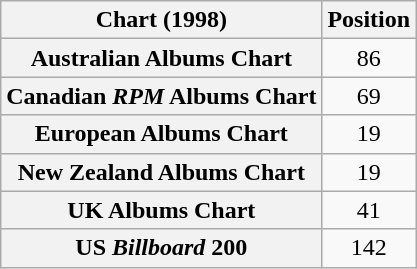<table class="wikitable sortable plainrowheaders">
<tr>
<th>Chart (1998)</th>
<th>Position</th>
</tr>
<tr>
<th scope="row">Australian Albums Chart</th>
<td align="center">86</td>
</tr>
<tr>
<th scope="row">Canadian <em>RPM</em> Albums Chart</th>
<td align="center">69</td>
</tr>
<tr>
<th scope="row">European Albums Chart</th>
<td align="center">19</td>
</tr>
<tr>
<th scope="row">New Zealand Albums Chart</th>
<td align="center">19</td>
</tr>
<tr>
<th scope="row">UK Albums Chart</th>
<td align="center">41</td>
</tr>
<tr>
<th scope="row">US <em>Billboard</em> 200</th>
<td align="center">142</td>
</tr>
</table>
